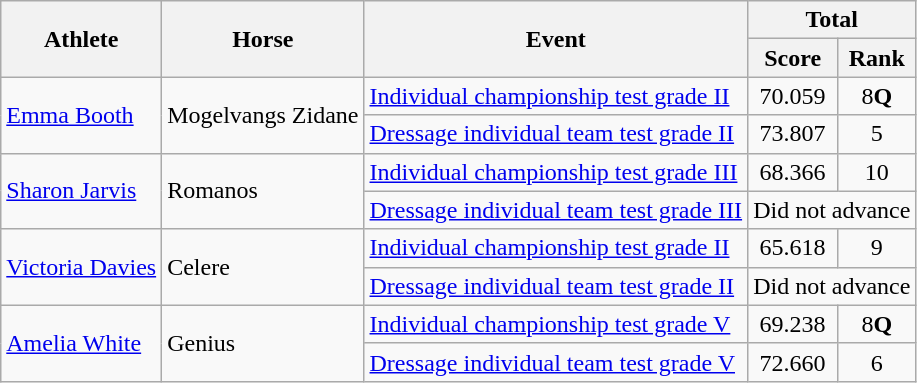<table class=wikitable>
<tr>
<th rowspan="2">Athlete</th>
<th rowspan="2">Horse</th>
<th rowspan="2">Event</th>
<th colspan="2">Total</th>
</tr>
<tr>
<th>Score</th>
<th>Rank</th>
</tr>
<tr>
<td rowspan="2"><a href='#'>Emma Booth</a></td>
<td rowspan="2">Mogelvangs Zidane</td>
<td><a href='#'>Individual championship test grade II</a></td>
<td align="center">70.059</td>
<td align="center">8<strong>Q</strong></td>
</tr>
<tr>
<td><a href='#'>Dressage individual team test grade II</a></td>
<td align="center">73.807</td>
<td align="center">5</td>
</tr>
<tr>
<td rowspan="2"><a href='#'>Sharon Jarvis</a></td>
<td rowspan="2">Romanos</td>
<td><a href='#'>Individual championship test grade III</a></td>
<td align="center">68.366</td>
<td align="center">10</td>
</tr>
<tr>
<td><a href='#'>Dressage individual team test grade III</a></td>
<td align="center" colspan=2>Did not advance</td>
</tr>
<tr>
<td rowspan="2"><a href='#'>Victoria Davies</a></td>
<td rowspan="2">Celere</td>
<td><a href='#'>Individual championship test grade II</a></td>
<td align="center">65.618</td>
<td align="center">9</td>
</tr>
<tr>
<td><a href='#'>Dressage individual team test grade II</a></td>
<td align="center" colspan=2>Did not advance</td>
</tr>
<tr>
<td rowspan="2"><a href='#'>Amelia White</a></td>
<td rowspan="2">Genius</td>
<td><a href='#'>Individual championship test grade V</a></td>
<td align="center">69.238</td>
<td align="center">8<strong>Q</strong></td>
</tr>
<tr>
<td><a href='#'>Dressage individual team test grade V</a></td>
<td align="center">72.660</td>
<td align="center">6</td>
</tr>
</table>
